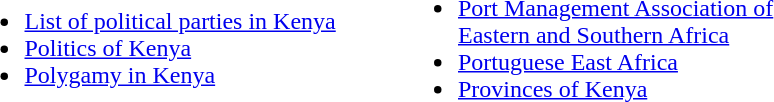<table width="580">
<tr>
<td width="45%"><br><ul><li><a href='#'>List of political parties in Kenya</a></li><li><a href='#'>Politics of Kenya</a></li><li><a href='#'>Polygamy in Kenya</a></li></ul></td>
<td width="45%"><br><ul><li><a href='#'>Port Management Association of Eastern and Southern Africa</a></li><li><a href='#'>Portuguese East Africa</a></li><li><a href='#'>Provinces of Kenya</a></li></ul></td>
</tr>
</table>
